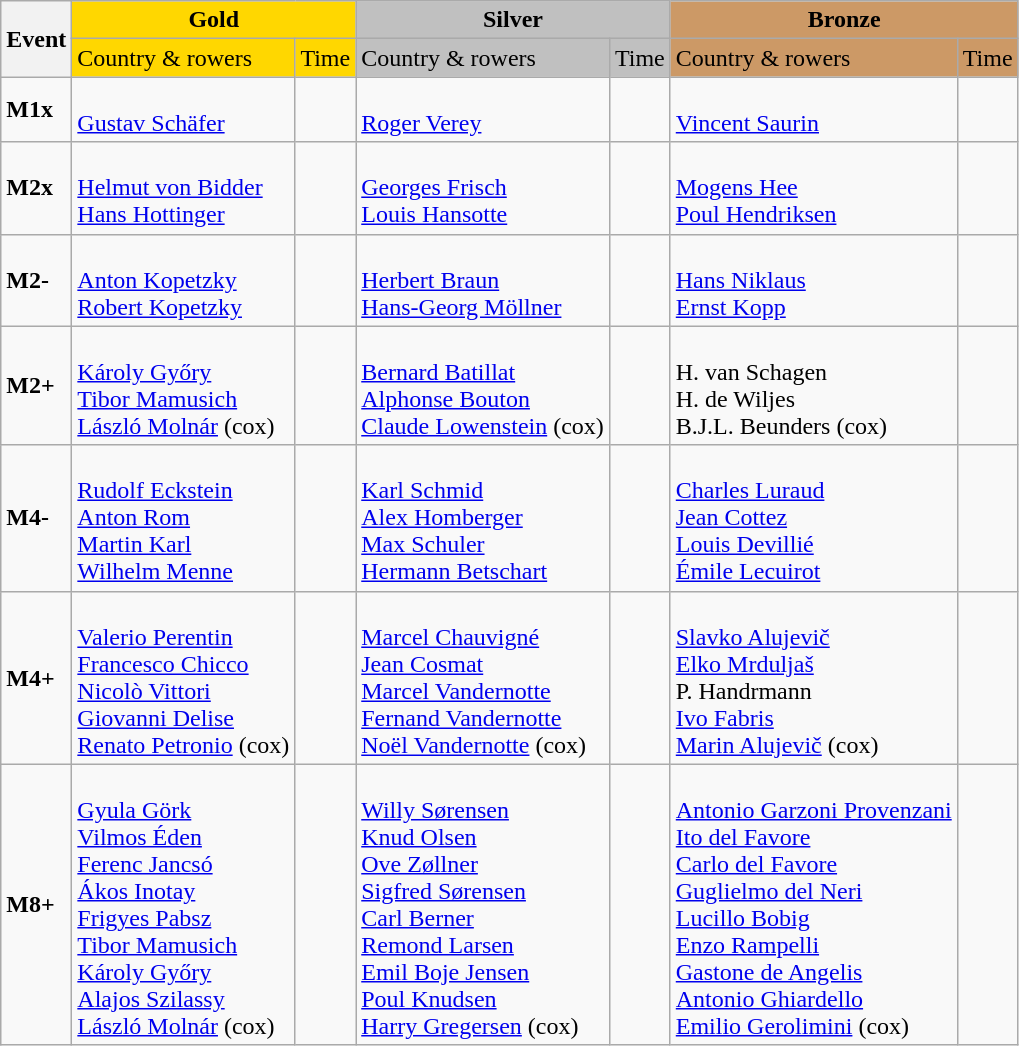<table class="wikitable">
<tr>
<th rowspan="2">Event</th>
<th colspan="2" style="background:gold;">Gold</th>
<th colspan="2" style="background:silver;">Silver</th>
<th colspan="2" style="background:#c96;">Bronze</th>
</tr>
<tr>
<td style="background:gold;">Country & rowers</td>
<td style="background:gold;">Time</td>
<td style="background:silver;">Country & rowers</td>
<td style="background:silver;">Time</td>
<td style="background:#c96;">Country & rowers</td>
<td style="background:#c96;">Time</td>
</tr>
<tr>
<td><strong>M1x</strong></td>
<td> <br> <a href='#'>Gustav Schäfer</a></td>
<td></td>
<td> <br> <a href='#'>Roger Verey</a></td>
<td></td>
<td> <br> <a href='#'>Vincent Saurin</a></td>
<td></td>
</tr>
<tr>
<td><strong>M2x</strong></td>
<td> <br> <a href='#'>Helmut von Bidder</a> <br> <a href='#'>Hans Hottinger</a></td>
<td></td>
<td> <br> <a href='#'>Georges Frisch</a> <br> <a href='#'>Louis Hansotte</a></td>
<td></td>
<td> <br> <a href='#'>Mogens Hee</a> <br> <a href='#'>Poul Hendriksen</a></td>
<td></td>
</tr>
<tr>
<td><strong>M2-</strong></td>
<td> <br> <a href='#'>Anton Kopetzky</a> <br> <a href='#'>Robert Kopetzky</a></td>
<td></td>
<td> <br> <a href='#'>Herbert Braun</a> <br> <a href='#'>Hans-Georg Möllner</a></td>
<td></td>
<td> <br> <a href='#'>Hans Niklaus</a> <br> <a href='#'>Ernst Kopp</a></td>
<td></td>
</tr>
<tr>
<td><strong>M2+</strong></td>
<td> <br> <a href='#'>Károly Győry</a> <br> <a href='#'>Tibor Mamusich</a> <br> <a href='#'>László Molnár</a> (cox)</td>
<td></td>
<td> <br> <a href='#'>Bernard Batillat</a> <br> <a href='#'>Alphonse Bouton</a> <br> <a href='#'>Claude Lowenstein</a> (cox)</td>
<td></td>
<td> <br> H. van Schagen <br> H. de Wiljes <br> B.J.L. Beunders (cox)</td>
<td></td>
</tr>
<tr>
<td><strong>M4-</strong></td>
<td> <br> <a href='#'>Rudolf Eckstein</a> <br> <a href='#'>Anton Rom</a> <br> <a href='#'>Martin Karl</a> <br> <a href='#'>Wilhelm Menne</a></td>
<td></td>
<td> <br> <a href='#'>Karl Schmid</a> <br> <a href='#'>Alex Homberger</a> <br> <a href='#'>Max Schuler</a> <br> <a href='#'>Hermann Betschart</a></td>
<td></td>
<td> <br> <a href='#'>Charles Luraud</a> <br> <a href='#'>Jean Cottez</a> <br> <a href='#'>Louis Devillié</a> <br> <a href='#'>Émile Lecuirot</a></td>
<td></td>
</tr>
<tr>
<td><strong>M4+</strong></td>
<td> <br> <a href='#'>Valerio Perentin</a> <br> <a href='#'>Francesco Chicco</a> <br> <a href='#'>Nicolò Vittori</a> <br> <a href='#'>Giovanni Delise</a> <br> <a href='#'>Renato Petronio</a> (cox)</td>
<td></td>
<td> <br> <a href='#'>Marcel Chauvigné</a> <br> <a href='#'>Jean Cosmat</a> <br> <a href='#'>Marcel Vandernotte</a> <br> <a href='#'>Fernand Vandernotte</a> <br> <a href='#'>Noël Vandernotte</a> (cox)</td>
<td></td>
<td> <br> <a href='#'>Slavko Alujevič</a> <br> <a href='#'>Elko Mrduljaš</a> <br> P. Handrmann <br> <a href='#'>Ivo Fabris</a> <br> <a href='#'>Marin Alujevič</a> (cox)</td>
<td></td>
</tr>
<tr>
<td><strong>M8+</strong></td>
<td> <br> <a href='#'>Gyula Görk</a> <br> <a href='#'>Vilmos Éden</a> <br> <a href='#'>Ferenc Jancsó</a> <br> <a href='#'>Ákos Inotay</a> <br> <a href='#'>Frigyes Pabsz</a> <br> <a href='#'>Tibor Mamusich</a> <br> <a href='#'>Károly Győry</a> <br> <a href='#'>Alajos Szilassy</a> <br> <a href='#'>László Molnár</a> (cox)</td>
<td></td>
<td> <br> <a href='#'>Willy Sørensen</a> <br> <a href='#'>Knud Olsen</a> <br> <a href='#'>Ove Zøllner</a> <br> <a href='#'>Sigfred Sørensen</a> <br> <a href='#'>Carl Berner</a> <br> <a href='#'>Remond Larsen</a> <br> <a href='#'>Emil Boje Jensen</a> <br> <a href='#'>Poul Knudsen</a> <br> <a href='#'>Harry Gregersen</a> (cox)</td>
<td></td>
<td> <br> <a href='#'>Antonio Garzoni Provenzani</a> <br> <a href='#'>Ito del Favore</a> <br> <a href='#'>Carlo del Favore</a> <br> <a href='#'>Guglielmo del Neri</a> <br> <a href='#'>Lucillo Bobig</a> <br> <a href='#'>Enzo Rampelli</a> <br> <a href='#'>Gastone de Angelis</a> <br> <a href='#'>Antonio Ghiardello</a> <br> <a href='#'>Emilio Gerolimini</a> (cox)</td>
<td></td>
</tr>
</table>
